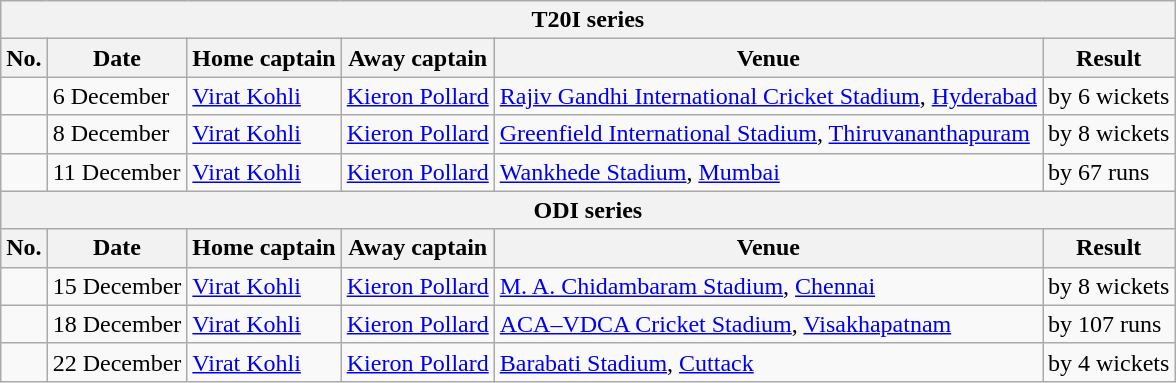<table class="wikitable">
<tr>
<th colspan="9">T20I series</th>
</tr>
<tr>
<th>No.</th>
<th>Date</th>
<th>Home captain</th>
<th>Away captain</th>
<th>Venue</th>
<th>Result</th>
</tr>
<tr>
<td></td>
<td>6 December</td>
<td><a href='#'>Virat Kohli</a></td>
<td><a href='#'>Kieron Pollard</a></td>
<td><a href='#'>Rajiv Gandhi International Cricket Stadium</a>, <a href='#'>Hyderabad</a></td>
<td> by 6 wickets</td>
</tr>
<tr>
<td></td>
<td>8 December</td>
<td><a href='#'>Virat Kohli</a></td>
<td><a href='#'>Kieron Pollard</a></td>
<td><a href='#'>Greenfield International Stadium</a>, <a href='#'>Thiruvananthapuram</a></td>
<td> by 8 wickets</td>
</tr>
<tr>
<td></td>
<td>11 December</td>
<td><a href='#'>Virat Kohli</a></td>
<td><a href='#'>Kieron Pollard</a></td>
<td><a href='#'>Wankhede Stadium</a>, <a href='#'>Mumbai</a></td>
<td> by 67 runs</td>
</tr>
<tr>
<th colspan="9">ODI series</th>
</tr>
<tr>
<th>No.</th>
<th>Date</th>
<th>Home captain</th>
<th>Away captain</th>
<th>Venue</th>
<th>Result</th>
</tr>
<tr>
<td></td>
<td>15 December</td>
<td><a href='#'>Virat Kohli</a></td>
<td><a href='#'>Kieron Pollard</a></td>
<td><a href='#'>M. A. Chidambaram Stadium</a>, <a href='#'>Chennai</a></td>
<td> by 8 wickets</td>
</tr>
<tr>
<td></td>
<td>18 December</td>
<td><a href='#'>Virat Kohli</a></td>
<td><a href='#'>Kieron Pollard</a></td>
<td><a href='#'>ACA–VDCA Cricket Stadium</a>, <a href='#'>Visakhapatnam</a></td>
<td> by 107 runs</td>
</tr>
<tr>
<td></td>
<td>22 December</td>
<td><a href='#'>Virat Kohli</a></td>
<td><a href='#'>Kieron Pollard</a></td>
<td><a href='#'>Barabati Stadium</a>, <a href='#'>Cuttack</a></td>
<td> by 4 wickets</td>
</tr>
</table>
